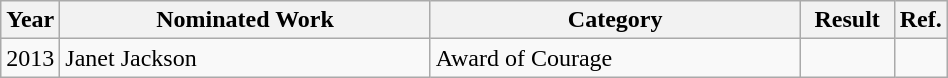<table class="wikitable" width="50%">
<tr>
<th width="5%">Year</th>
<th width="40%">Nominated Work</th>
<th width="40%">Category</th>
<th width="10%">Result</th>
<th width="5%">Ref.</th>
</tr>
<tr>
<td>2013</td>
<td>Janet Jackson</td>
<td>Award of Courage</td>
<td></td>
<td></td>
</tr>
</table>
